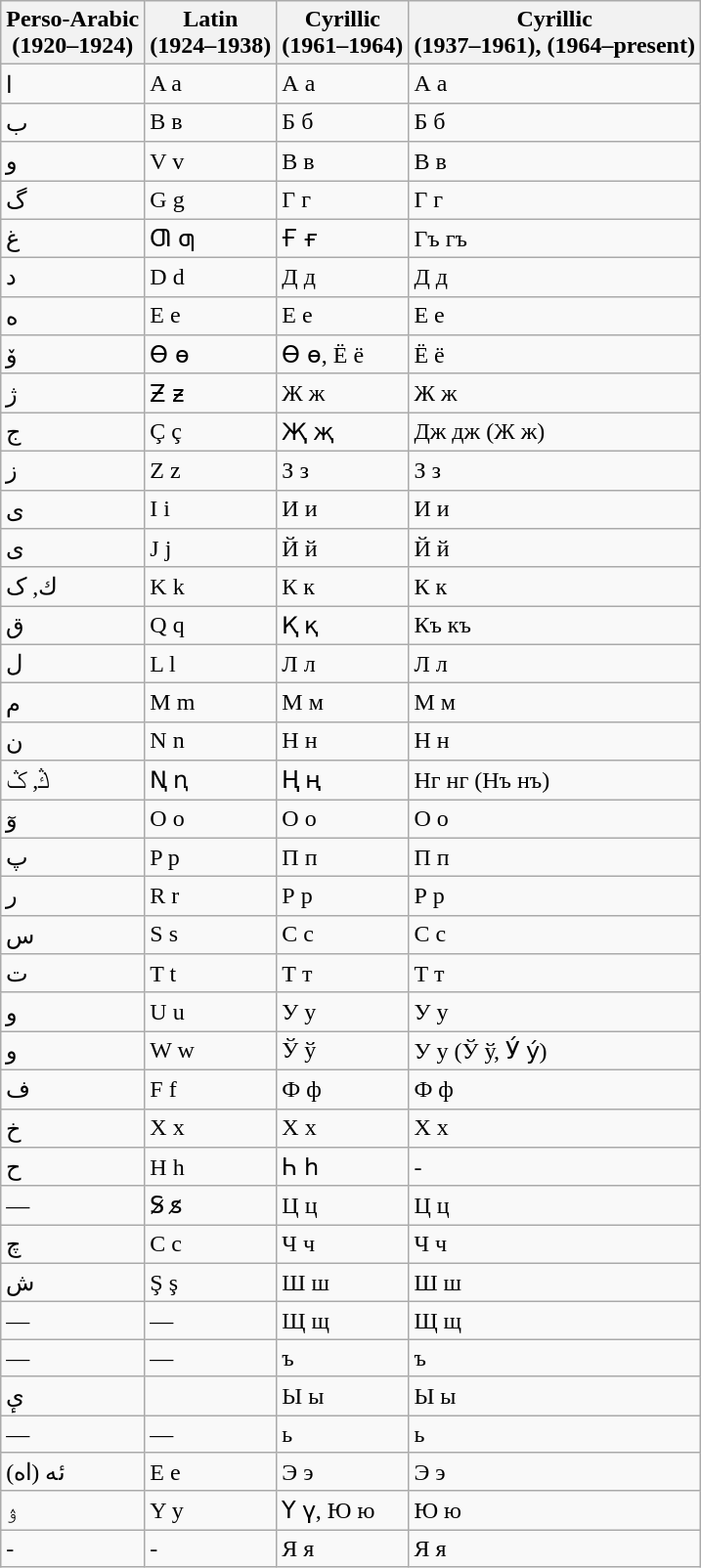<table class="wikitable">
<tr>
<th>Perso-Arabic <br>(1920–1924)</th>
<th>Latin <br>(1924–1938)</th>
<th>Cyrillic <br>(1961–1964)</th>
<th>Cyrillic <br>(1937–1961), (1964–present)</th>
</tr>
<tr>
<td>ا</td>
<td>A a</td>
<td>А а</td>
<td>А а</td>
</tr>
<tr>
<td>ب</td>
<td>B в</td>
<td>Б б</td>
<td>Б б</td>
</tr>
<tr>
<td>و</td>
<td>V v</td>
<td>В в</td>
<td>В в</td>
</tr>
<tr>
<td>گ</td>
<td>G g</td>
<td>Г г</td>
<td>Г г</td>
</tr>
<tr>
<td>غ</td>
<td>Ƣ ƣ</td>
<td>Ғ ғ</td>
<td>Гъ гъ</td>
</tr>
<tr>
<td>د</td>
<td>D d</td>
<td>Д д</td>
<td>Д д</td>
</tr>
<tr>
<td>ە</td>
<td>E e</td>
<td>Е е</td>
<td>Е е</td>
</tr>
<tr>
<td>ۆ</td>
<td>Ө ө</td>
<td>Ө ө, Ё ё</td>
<td>Ё ё</td>
</tr>
<tr>
<td>ژ</td>
<td>Ƶ ƶ</td>
<td>Ж ж</td>
<td>Ж ж</td>
</tr>
<tr>
<td>ج</td>
<td>Ç ç</td>
<td>Җ җ</td>
<td>Дж дж (Ж ж)</td>
</tr>
<tr>
<td>ز</td>
<td>Z z</td>
<td>З з</td>
<td>З з</td>
</tr>
<tr>
<td>ی</td>
<td>I i</td>
<td>И и</td>
<td>И и</td>
</tr>
<tr>
<td>ی</td>
<td>J j</td>
<td>Й й</td>
<td>Й й</td>
</tr>
<tr>
<td>ك, ک</td>
<td>K k</td>
<td>К к</td>
<td>К к</td>
</tr>
<tr>
<td>ق</td>
<td>Q q</td>
<td>Қ қ</td>
<td>Къ къ</td>
</tr>
<tr>
<td>ل</td>
<td>L l</td>
<td>Л л</td>
<td>Л л</td>
</tr>
<tr>
<td>م</td>
<td>M m</td>
<td>М м</td>
<td>М м</td>
</tr>
<tr>
<td>ن</td>
<td>N n</td>
<td>Н н</td>
<td>Н н</td>
</tr>
<tr>
<td>ڭ, ݣ</td>
<td>Ꞑ ꞑ</td>
<td>Ң ң</td>
<td>Нг нг (Нъ нъ)</td>
</tr>
<tr>
<td>وٓ</td>
<td>O o</td>
<td>О о</td>
<td>О о</td>
</tr>
<tr>
<td>پ</td>
<td>P p</td>
<td>П п</td>
<td>П п</td>
</tr>
<tr>
<td>ر</td>
<td>R r</td>
<td>Р р</td>
<td>Р р</td>
</tr>
<tr>
<td>س</td>
<td>S s</td>
<td>С с</td>
<td>С с</td>
</tr>
<tr>
<td>ت</td>
<td>T t</td>
<td>Т т</td>
<td>Т т</td>
</tr>
<tr>
<td>و</td>
<td>U u</td>
<td>У у</td>
<td>У у</td>
</tr>
<tr>
<td>و</td>
<td>W w</td>
<td>Ў ў</td>
<td>У у (Ў ў, У́ у́)</td>
</tr>
<tr>
<td>ف</td>
<td>F f</td>
<td>Ф ф</td>
<td>Ф ф</td>
</tr>
<tr>
<td>خ</td>
<td>X x</td>
<td>Х х</td>
<td>Х х</td>
</tr>
<tr>
<td>ح</td>
<td>H h</td>
<td>Һ һ</td>
<td>-</td>
</tr>
<tr>
<td>—</td>
<td>S̷ s̷</td>
<td>Ц ц</td>
<td>Ц ц</td>
</tr>
<tr>
<td>چ</td>
<td>C c</td>
<td>Ч ч</td>
<td>Ч ч</td>
</tr>
<tr>
<td>ش</td>
<td>Ş ş</td>
<td>Ш ш</td>
<td>Ш ш</td>
</tr>
<tr>
<td>—</td>
<td>—</td>
<td>Щ щ</td>
<td>Щ щ</td>
</tr>
<tr>
<td>—</td>
<td>—</td>
<td>ъ</td>
<td>ъ</td>
</tr>
<tr>
<td>ىٕ</td>
<td> </td>
<td>Ы ы</td>
<td>Ы ы</td>
</tr>
<tr>
<td>—</td>
<td>—</td>
<td>ь</td>
<td>ь</td>
</tr>
<tr>
<td>ئە (اە)</td>
<td>E e</td>
<td>Э э</td>
<td>Э э</td>
</tr>
<tr>
<td>ۉ</td>
<td>Y y</td>
<td>Ү ү, Ю ю</td>
<td>Ю ю</td>
</tr>
<tr>
<td>-</td>
<td>-</td>
<td>Я я</td>
<td>Я я</td>
</tr>
</table>
